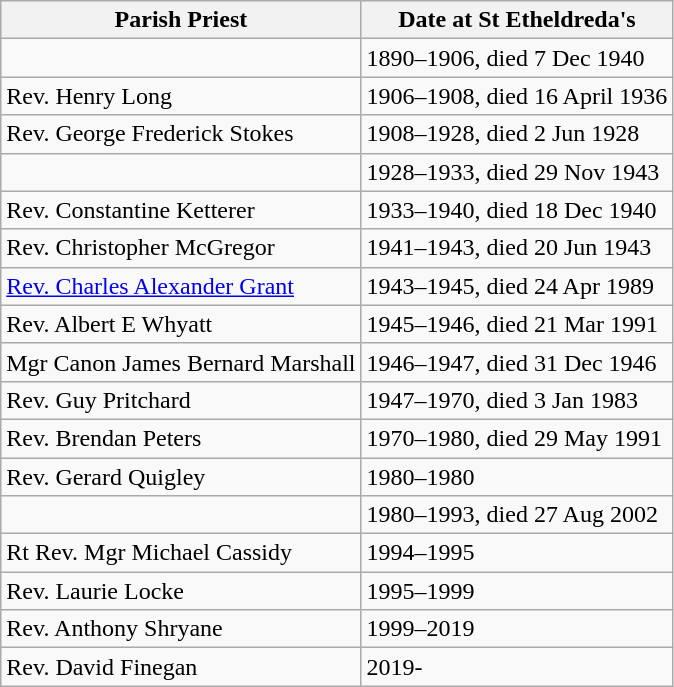<table class="wikitable">
<tr>
<th>Parish Priest</th>
<th>Date at St Etheldreda's</th>
</tr>
<tr>
<td></td>
<td>1890–1906, died 7 Dec 1940</td>
</tr>
<tr>
<td>Rev. Henry Long</td>
<td>1906–1908, died 16 April 1936</td>
</tr>
<tr>
<td>Rev. George Frederick Stokes</td>
<td>1908–1928, died 2 Jun 1928</td>
</tr>
<tr>
<td></td>
<td>1928–1933, died 29 Nov 1943</td>
</tr>
<tr>
<td>Rev. Constantine Ketterer</td>
<td>1933–1940, died 18 Dec 1940</td>
</tr>
<tr>
<td>Rev. Christopher McGregor</td>
<td>1941–1943, died 20 Jun 1943</td>
</tr>
<tr>
<td><a href='#'>Rev. Charles Alexander Grant</a></td>
<td>1943–1945, died 24 Apr 1989</td>
</tr>
<tr>
<td>Rev. Albert E Whyatt</td>
<td>1945–1946, died 21 Mar 1991</td>
</tr>
<tr>
<td>Mgr Canon James Bernard Marshall</td>
<td>1946–1947, died 31 Dec 1946</td>
</tr>
<tr>
<td>Rev. Guy Pritchard</td>
<td>1947–1970, died 3 Jan 1983</td>
</tr>
<tr>
<td>Rev. Brendan Peters</td>
<td>1970–1980, died 29 May 1991</td>
</tr>
<tr>
<td>Rev. Gerard Quigley</td>
<td>1980–1980</td>
</tr>
<tr>
<td></td>
<td>1980–1993, died 27 Aug 2002</td>
</tr>
<tr>
<td>Rt Rev. Mgr Michael Cassidy</td>
<td>1994–1995</td>
</tr>
<tr>
<td>Rev. Laurie Locke</td>
<td>1995–1999</td>
</tr>
<tr>
<td>Rev. Anthony Shryane</td>
<td>1999–2019</td>
</tr>
<tr>
<td>Rev. David Finegan</td>
<td>2019-</td>
</tr>
</table>
